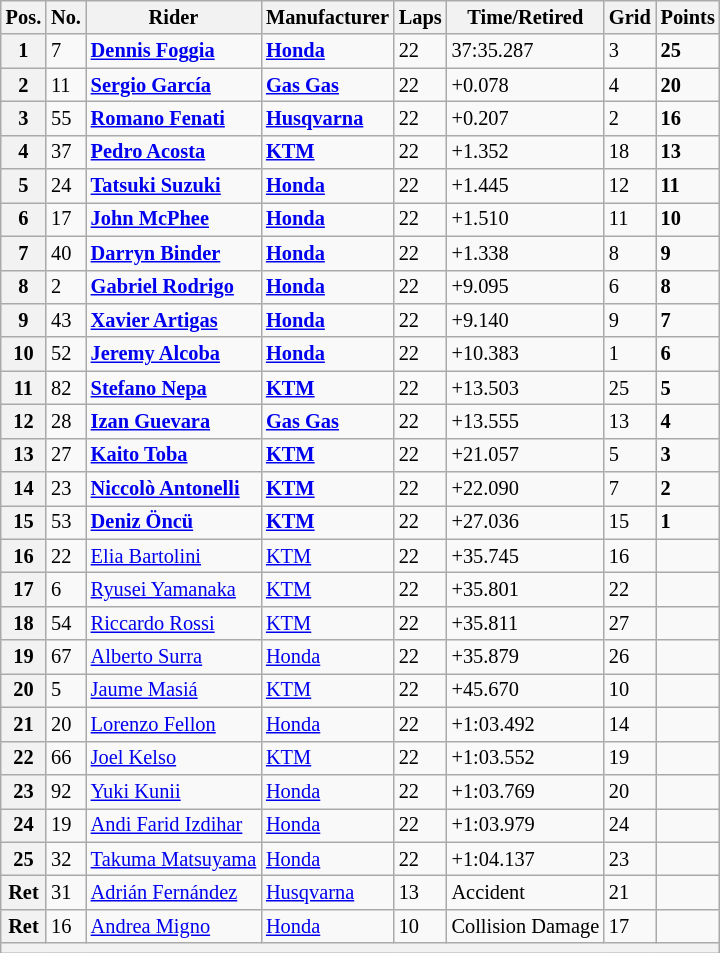<table class="wikitable" style="font-size:85%;">
<tr>
<th>Pos.</th>
<th>No.</th>
<th>Rider</th>
<th>Manufacturer</th>
<th>Laps</th>
<th>Time/Retired</th>
<th>Grid</th>
<th>Points</th>
</tr>
<tr>
<th>1</th>
<td>7</td>
<td> <strong><a href='#'>Dennis Foggia</a></strong></td>
<td><strong><a href='#'>Honda</a></strong></td>
<td>22</td>
<td>37:35.287</td>
<td>3</td>
<td><strong>25</strong></td>
</tr>
<tr>
<th>2</th>
<td>11</td>
<td> <strong><a href='#'>Sergio García</a></strong></td>
<td><strong><a href='#'>Gas Gas</a></strong></td>
<td>22</td>
<td>+0.078</td>
<td>4</td>
<td><strong>20</strong></td>
</tr>
<tr>
<th>3</th>
<td>55</td>
<td> <strong><a href='#'>Romano Fenati</a></strong></td>
<td><strong><a href='#'>Husqvarna</a></strong></td>
<td>22</td>
<td>+0.207</td>
<td>2</td>
<td><strong>16</strong></td>
</tr>
<tr>
<th>4</th>
<td>37</td>
<td> <strong><a href='#'>Pedro Acosta</a></strong></td>
<td><strong><a href='#'>KTM</a></strong></td>
<td>22</td>
<td>+1.352</td>
<td>18</td>
<td><strong>13</strong></td>
</tr>
<tr>
<th>5</th>
<td>24</td>
<td> <strong><a href='#'>Tatsuki Suzuki</a></strong></td>
<td><strong><a href='#'>Honda</a></strong></td>
<td>22</td>
<td>+1.445</td>
<td>12</td>
<td><strong>11</strong></td>
</tr>
<tr>
<th>6</th>
<td>17</td>
<td> <strong><a href='#'>John McPhee</a></strong></td>
<td><strong><a href='#'>Honda</a></strong></td>
<td>22</td>
<td>+1.510</td>
<td>11</td>
<td><strong>10</strong></td>
</tr>
<tr>
<th>7</th>
<td>40</td>
<td> <strong><a href='#'>Darryn Binder</a></strong></td>
<td><strong><a href='#'>Honda</a></strong></td>
<td>22</td>
<td>+1.338</td>
<td>8</td>
<td><strong>9</strong></td>
</tr>
<tr>
<th>8</th>
<td>2</td>
<td> <strong><a href='#'>Gabriel Rodrigo</a></strong></td>
<td><strong><a href='#'>Honda</a></strong></td>
<td>22</td>
<td>+9.095</td>
<td>6</td>
<td><strong>8</strong></td>
</tr>
<tr>
<th>9</th>
<td>43</td>
<td> <strong><a href='#'>Xavier Artigas</a></strong></td>
<td><strong><a href='#'>Honda</a></strong></td>
<td>22</td>
<td>+9.140</td>
<td>9</td>
<td><strong>7</strong></td>
</tr>
<tr>
<th>10</th>
<td>52</td>
<td> <strong><a href='#'>Jeremy Alcoba</a></strong></td>
<td><strong><a href='#'>Honda</a></strong></td>
<td>22</td>
<td>+10.383</td>
<td>1</td>
<td><strong>6</strong></td>
</tr>
<tr>
<th>11</th>
<td>82</td>
<td> <strong><a href='#'>Stefano Nepa</a></strong></td>
<td><strong><a href='#'>KTM</a></strong></td>
<td>22</td>
<td>+13.503</td>
<td>25</td>
<td><strong>5</strong></td>
</tr>
<tr>
<th>12</th>
<td>28</td>
<td> <strong><a href='#'>Izan Guevara</a></strong></td>
<td><strong><a href='#'>Gas Gas</a></strong></td>
<td>22</td>
<td>+13.555</td>
<td>13</td>
<td><strong>4</strong></td>
</tr>
<tr>
<th>13</th>
<td>27</td>
<td> <strong><a href='#'>Kaito Toba</a></strong></td>
<td><strong><a href='#'>KTM</a></strong></td>
<td>22</td>
<td>+21.057</td>
<td>5</td>
<td><strong>3</strong></td>
</tr>
<tr>
<th>14</th>
<td>23</td>
<td> <strong><a href='#'>Niccolò Antonelli</a></strong></td>
<td><strong><a href='#'>KTM</a></strong></td>
<td>22</td>
<td>+22.090</td>
<td>7</td>
<td><strong>2</strong></td>
</tr>
<tr>
<th>15</th>
<td>53</td>
<td> <strong><a href='#'>Deniz Öncü</a></strong></td>
<td><strong><a href='#'>KTM</a></strong></td>
<td>22</td>
<td>+27.036</td>
<td>15</td>
<td><strong>1</strong></td>
</tr>
<tr>
<th>16</th>
<td>22</td>
<td> <a href='#'>Elia Bartolini</a></td>
<td><a href='#'>KTM</a></td>
<td>22</td>
<td>+35.745</td>
<td>16</td>
<td></td>
</tr>
<tr>
<th>17</th>
<td>6</td>
<td> <a href='#'>Ryusei Yamanaka</a></td>
<td><a href='#'>KTM</a></td>
<td>22</td>
<td>+35.801</td>
<td>22</td>
<td></td>
</tr>
<tr>
<th>18</th>
<td>54</td>
<td> <a href='#'>Riccardo Rossi</a></td>
<td><a href='#'>KTM</a></td>
<td>22</td>
<td>+35.811</td>
<td>27</td>
<td></td>
</tr>
<tr>
<th>19</th>
<td>67</td>
<td> <a href='#'>Alberto Surra</a></td>
<td><a href='#'>Honda</a></td>
<td>22</td>
<td>+35.879</td>
<td>26</td>
<td></td>
</tr>
<tr>
<th>20</th>
<td>5</td>
<td> <a href='#'>Jaume Masiá</a></td>
<td><a href='#'>KTM</a></td>
<td>22</td>
<td>+45.670</td>
<td>10</td>
<td></td>
</tr>
<tr>
<th>21</th>
<td>20</td>
<td> <a href='#'>Lorenzo Fellon</a></td>
<td><a href='#'>Honda</a></td>
<td>22</td>
<td>+1:03.492</td>
<td>14</td>
<td></td>
</tr>
<tr>
<th>22</th>
<td>66</td>
<td> <a href='#'>Joel Kelso</a></td>
<td><a href='#'>KTM</a></td>
<td>22</td>
<td>+1:03.552</td>
<td>19</td>
<td></td>
</tr>
<tr>
<th>23</th>
<td>92</td>
<td> <a href='#'>Yuki Kunii</a></td>
<td><a href='#'>Honda</a></td>
<td>22</td>
<td>+1:03.769</td>
<td>20</td>
<td></td>
</tr>
<tr>
<th>24</th>
<td>19</td>
<td> <a href='#'>Andi Farid Izdihar</a></td>
<td><a href='#'>Honda</a></td>
<td>22</td>
<td>+1:03.979</td>
<td>24</td>
<td></td>
</tr>
<tr>
<th>25</th>
<td>32</td>
<td> <a href='#'>Takuma Matsuyama</a></td>
<td><a href='#'>Honda</a></td>
<td>22</td>
<td>+1:04.137</td>
<td>23</td>
<td></td>
</tr>
<tr>
<th>Ret</th>
<td>31</td>
<td> <a href='#'>Adrián Fernández</a></td>
<td><a href='#'>Husqvarna</a></td>
<td>13</td>
<td>Accident</td>
<td>21</td>
<td></td>
</tr>
<tr>
<th>Ret</th>
<td>16</td>
<td> <a href='#'>Andrea Migno</a></td>
<td><a href='#'>Honda</a></td>
<td>10</td>
<td>Collision Damage</td>
<td>17</td>
<td></td>
</tr>
<tr>
<th colspan=8></th>
</tr>
</table>
